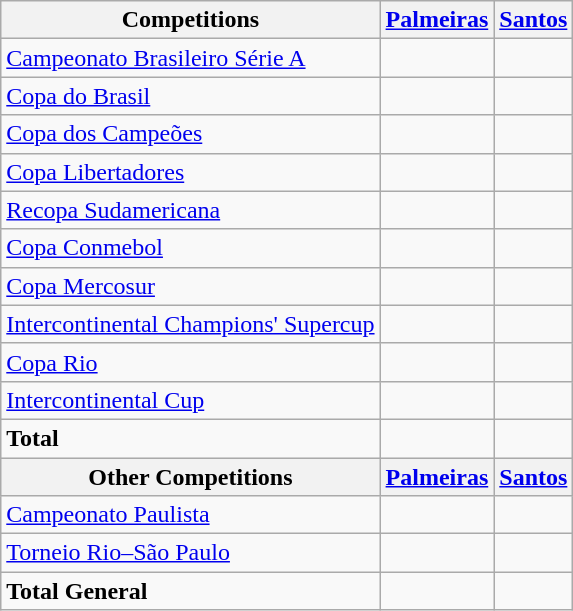<table class="wikitable">
<tr>
<th>Competitions</th>
<th><a href='#'>Palmeiras</a></th>
<th><a href='#'>Santos</a></th>
</tr>
<tr>
<td><a href='#'>Campeonato Brasileiro Série A</a></td>
<td></td>
<td></td>
</tr>
<tr>
<td><a href='#'>Copa do Brasil</a></td>
<td></td>
<td></td>
</tr>
<tr>
<td><a href='#'>Copa dos Campeões</a></td>
<td></td>
<td></td>
</tr>
<tr>
<td><a href='#'>Copa Libertadores</a></td>
<td></td>
<td></td>
</tr>
<tr>
<td><a href='#'>Recopa Sudamericana</a></td>
<td></td>
<td></td>
</tr>
<tr>
<td><a href='#'>Copa Conmebol</a></td>
<td></td>
<td></td>
</tr>
<tr>
<td><a href='#'>Copa Mercosur</a></td>
<td></td>
<td></td>
</tr>
<tr>
<td><a href='#'>Intercontinental Champions' Supercup</a></td>
<td></td>
<td></td>
</tr>
<tr>
<td><a href='#'>Copa Rio</a></td>
<td></td>
<td></td>
</tr>
<tr>
<td><a href='#'>Intercontinental Cup</a></td>
<td></td>
<td></td>
</tr>
<tr>
<td><strong>Total</strong></td>
<td></td>
<td></td>
</tr>
<tr>
<th>Other Competitions</th>
<th><a href='#'>Palmeiras</a></th>
<th><a href='#'>Santos</a></th>
</tr>
<tr>
<td><a href='#'>Campeonato Paulista</a></td>
<td></td>
<td></td>
</tr>
<tr>
<td><a href='#'>Torneio Rio–São Paulo</a></td>
<td></td>
<td></td>
</tr>
<tr>
<td><strong>Total General</strong></td>
<td></td>
<td></td>
</tr>
</table>
